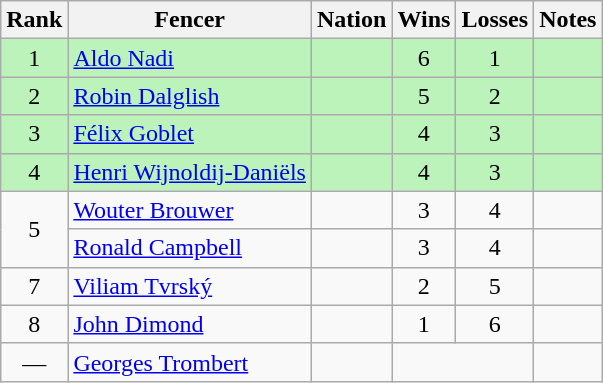<table class="wikitable sortable" style="text-align:center">
<tr>
<th>Rank</th>
<th>Fencer</th>
<th>Nation</th>
<th>Wins</th>
<th>Losses</th>
<th>Notes</th>
</tr>
<tr bgcolor=bbf3bb>
<td>1</td>
<td style="text-align: left;"><a href='#'>Aldo Nadi</a></td>
<td align=left></td>
<td>6</td>
<td>1</td>
<td></td>
</tr>
<tr bgcolor=bbf3bb>
<td>2</td>
<td style="text-align: left;"><a href='#'>Robin Dalglish</a></td>
<td align=left></td>
<td>5</td>
<td>2</td>
<td></td>
</tr>
<tr bgcolor=bbf3bb>
<td>3</td>
<td style="text-align: left;"><a href='#'>Félix Goblet</a></td>
<td align=left></td>
<td>4</td>
<td>3</td>
<td></td>
</tr>
<tr bgcolor=bbf3bb>
<td>4</td>
<td style="text-align: left;"><a href='#'>Henri Wijnoldij-Daniëls</a></td>
<td align=left></td>
<td>4</td>
<td>3</td>
<td></td>
</tr>
<tr>
<td rowspan="2">5</td>
<td style="text-align: left;"><a href='#'>Wouter Brouwer</a></td>
<td align=left></td>
<td>3</td>
<td>4</td>
<td></td>
</tr>
<tr>
<td style="text-align: left;"><a href='#'>Ronald Campbell</a></td>
<td align=left></td>
<td>3</td>
<td>4</td>
<td></td>
</tr>
<tr>
<td>7</td>
<td style="text-align: left;"><a href='#'>Viliam Tvrský</a></td>
<td align=left></td>
<td>2</td>
<td>5</td>
<td></td>
</tr>
<tr>
<td>8</td>
<td style="text-align: left;"><a href='#'>John Dimond</a></td>
<td align=left></td>
<td>1</td>
<td>6</td>
<td></td>
</tr>
<tr>
<td>—</td>
<td style="text-align: left;"><a href='#'>Georges Trombert</a></td>
<td align=left></td>
<td colspan="2"></td>
<td></td>
</tr>
</table>
